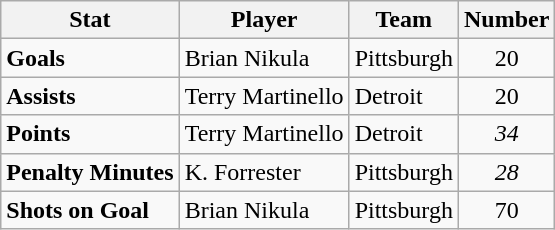<table class="wikitable">
<tr>
<th>Stat</th>
<th>Player</th>
<th>Team</th>
<th>Number</th>
</tr>
<tr>
<td><strong>Goals</strong></td>
<td>Brian Nikula</td>
<td>Pittsburgh</td>
<td align="center">20</td>
</tr>
<tr>
<td><strong>Assists</strong></td>
<td>Terry Martinello</td>
<td>Detroit</td>
<td align="center">20</td>
</tr>
<tr>
<td><strong>Points</strong></td>
<td>Terry Martinello</td>
<td>Detroit</td>
<td align="center"><em>34</em></td>
</tr>
<tr>
<td><strong>Penalty Minutes</strong></td>
<td>K. Forrester</td>
<td>Pittsburgh</td>
<td align="center"><em>28</em></td>
</tr>
<tr>
<td><strong>Shots on Goal</strong></td>
<td>Brian Nikula</td>
<td>Pittsburgh</td>
<td align="center">70</td>
</tr>
</table>
